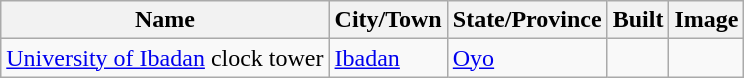<table class="wikitable sortable">
<tr>
<th>Name</th>
<th>City/Town</th>
<th>State/Province</th>
<th>Built</th>
<th>Image</th>
</tr>
<tr>
<td><a href='#'>University of Ibadan</a> clock tower</td>
<td><a href='#'>Ibadan</a></td>
<td><a href='#'>Oyo</a></td>
<td></td>
<td></td>
</tr>
</table>
